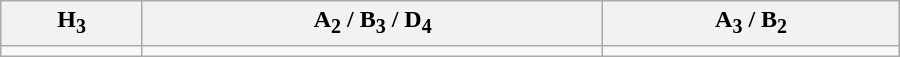<table class="wikitable" width=600>
<tr align=center>
<th>H<sub>3</sub></th>
<th>A<sub>2</sub> / B<sub>3</sub> / D<sub>4</sub></th>
<th>A<sub>3</sub> / B<sub>2</sub></th>
</tr>
<tr align=center>
<td></td>
<td></td>
<td></td>
</tr>
</table>
